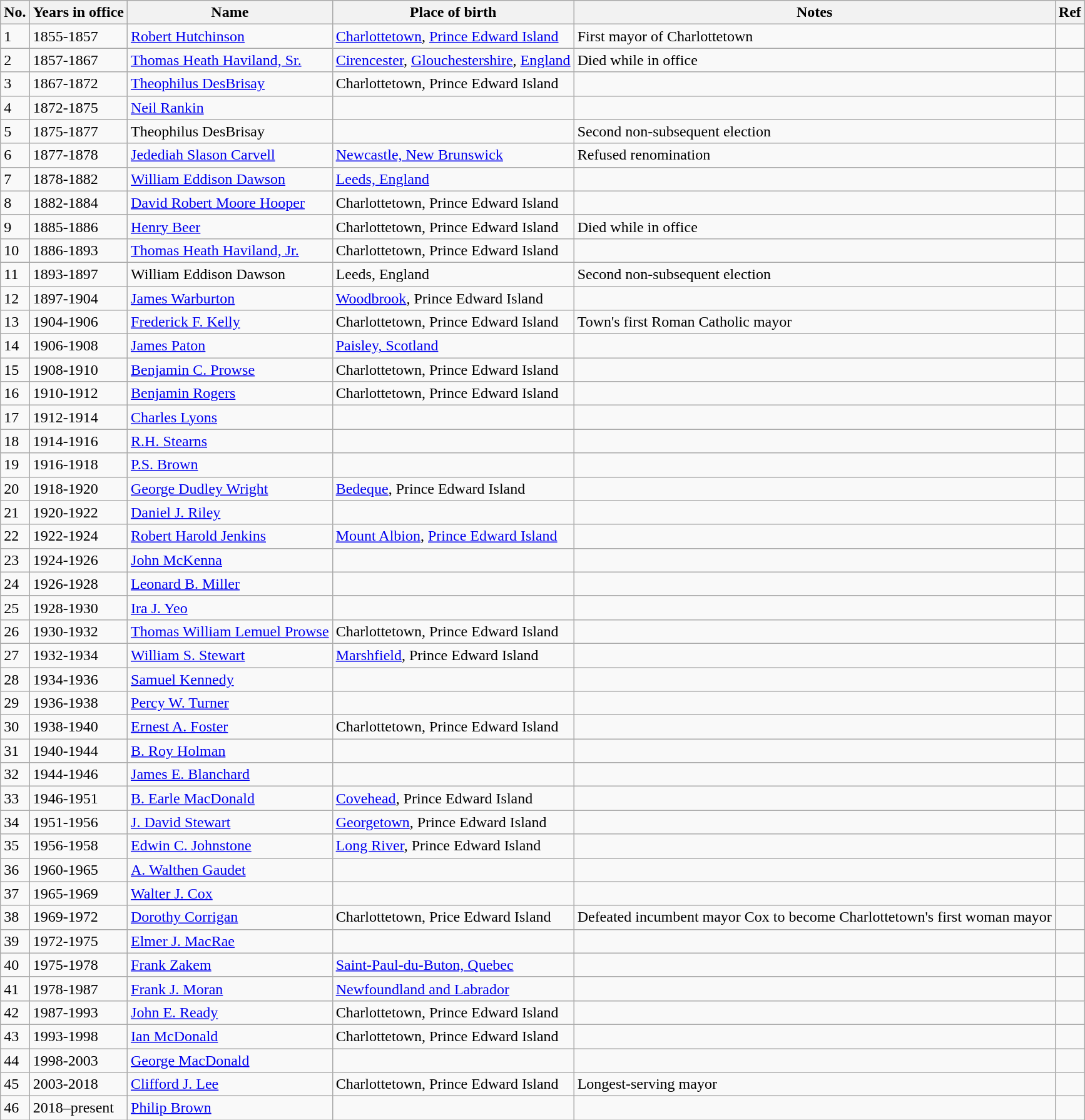<table class="wikitable sortable">
<tr>
<th>No.</th>
<th>Years in office</th>
<th>Name</th>
<th>Place of birth</th>
<th>Notes</th>
<th>Ref</th>
</tr>
<tr>
<td>1</td>
<td>1855-1857</td>
<td><a href='#'>Robert Hutchinson</a></td>
<td><a href='#'>Charlottetown</a>, <a href='#'>Prince Edward Island</a></td>
<td>First mayor of Charlottetown</td>
<td></td>
</tr>
<tr>
<td>2</td>
<td>1857-1867</td>
<td><a href='#'>Thomas Heath Haviland, Sr.</a></td>
<td><a href='#'>Cirencester</a>, <a href='#'>Glouchestershire</a>, <a href='#'>England</a></td>
<td>Died while in office</td>
<td></td>
</tr>
<tr>
<td>3</td>
<td>1867-1872</td>
<td><a href='#'>Theophilus DesBrisay</a></td>
<td>Charlottetown, Prince Edward Island</td>
<td></td>
<td></td>
</tr>
<tr>
<td>4</td>
<td>1872-1875</td>
<td><a href='#'>Neil Rankin</a></td>
<td></td>
<td></td>
<td></td>
</tr>
<tr>
<td>5</td>
<td>1875-1877</td>
<td>Theophilus DesBrisay</td>
<td></td>
<td>Second non-subsequent election</td>
<td></td>
</tr>
<tr>
<td>6</td>
<td>1877-1878</td>
<td><a href='#'>Jedediah Slason Carvell</a></td>
<td><a href='#'>Newcastle, New Brunswick</a></td>
<td>Refused renomination</td>
<td></td>
</tr>
<tr>
<td>7</td>
<td>1878-1882</td>
<td><a href='#'>William Eddison Dawson</a></td>
<td><a href='#'>Leeds, England</a></td>
<td></td>
<td></td>
</tr>
<tr>
<td>8</td>
<td>1882-1884</td>
<td><a href='#'>David Robert Moore Hooper</a></td>
<td>Charlottetown, Prince Edward Island</td>
<td></td>
<td></td>
</tr>
<tr>
<td>9</td>
<td>1885-1886</td>
<td><a href='#'>Henry Beer</a></td>
<td>Charlottetown, Prince Edward Island</td>
<td>Died while in office</td>
<td></td>
</tr>
<tr>
<td>10</td>
<td>1886-1893</td>
<td><a href='#'>Thomas Heath Haviland, Jr.</a></td>
<td>Charlottetown, Prince Edward Island</td>
<td></td>
<td></td>
</tr>
<tr>
<td>11</td>
<td>1893-1897</td>
<td>William Eddison Dawson</td>
<td>Leeds, England</td>
<td>Second non-subsequent election</td>
<td></td>
</tr>
<tr>
<td>12</td>
<td>1897-1904</td>
<td><a href='#'>James Warburton</a></td>
<td><a href='#'>Woodbrook</a>, Prince Edward Island</td>
<td></td>
<td></td>
</tr>
<tr>
<td>13</td>
<td>1904-1906</td>
<td><a href='#'>Frederick F. Kelly</a></td>
<td>Charlottetown, Prince Edward Island</td>
<td>Town's first Roman Catholic mayor</td>
<td></td>
</tr>
<tr>
<td>14</td>
<td>1906-1908</td>
<td><a href='#'>James Paton</a></td>
<td><a href='#'>Paisley, Scotland</a></td>
<td></td>
<td></td>
</tr>
<tr>
<td>15</td>
<td>1908-1910</td>
<td><a href='#'>Benjamin C. Prowse</a></td>
<td>Charlottetown, Prince Edward Island</td>
<td></td>
<td></td>
</tr>
<tr>
<td>16</td>
<td>1910-1912</td>
<td><a href='#'>Benjamin Rogers</a></td>
<td>Charlottetown, Prince Edward Island</td>
<td></td>
<td></td>
</tr>
<tr>
<td>17</td>
<td>1912-1914</td>
<td><a href='#'>Charles Lyons</a></td>
<td></td>
<td></td>
<td></td>
</tr>
<tr>
<td>18</td>
<td>1914-1916</td>
<td><a href='#'>R.H. Stearns</a></td>
<td></td>
<td></td>
<td></td>
</tr>
<tr>
<td>19</td>
<td>1916-1918</td>
<td><a href='#'>P.S. Brown</a></td>
<td></td>
<td></td>
<td></td>
</tr>
<tr>
<td>20</td>
<td>1918-1920</td>
<td><a href='#'>George Dudley Wright</a></td>
<td><a href='#'>Bedeque</a>, Prince Edward Island</td>
<td></td>
<td></td>
</tr>
<tr>
<td>21</td>
<td>1920-1922</td>
<td><a href='#'>Daniel J. Riley</a></td>
<td></td>
<td></td>
<td></td>
</tr>
<tr>
<td>22</td>
<td>1922-1924</td>
<td><a href='#'>Robert Harold Jenkins</a></td>
<td><a href='#'>Mount Albion</a>, <a href='#'>Prince Edward Island</a></td>
<td></td>
<td></td>
</tr>
<tr>
<td>23</td>
<td>1924-1926</td>
<td><a href='#'>John McKenna</a></td>
<td></td>
<td></td>
<td></td>
</tr>
<tr>
<td>24</td>
<td>1926-1928</td>
<td><a href='#'>Leonard B. Miller</a></td>
<td></td>
<td></td>
<td></td>
</tr>
<tr>
<td>25</td>
<td>1928-1930</td>
<td><a href='#'>Ira J. Yeo</a></td>
<td></td>
<td></td>
<td></td>
</tr>
<tr>
<td>26</td>
<td>1930-1932</td>
<td><a href='#'>Thomas William Lemuel Prowse</a></td>
<td>Charlottetown, Prince Edward Island</td>
<td></td>
<td></td>
</tr>
<tr>
<td>27</td>
<td>1932-1934</td>
<td><a href='#'>William S. Stewart</a></td>
<td><a href='#'>Marshfield</a>, Prince Edward Island</td>
<td></td>
<td></td>
</tr>
<tr>
<td>28</td>
<td>1934-1936</td>
<td><a href='#'>Samuel Kennedy</a></td>
<td></td>
<td></td>
<td></td>
</tr>
<tr>
<td>29</td>
<td>1936-1938</td>
<td><a href='#'>Percy W. Turner</a></td>
<td></td>
<td></td>
<td></td>
</tr>
<tr>
<td>30</td>
<td>1938-1940</td>
<td><a href='#'>Ernest A. Foster</a></td>
<td>Charlottetown, Prince Edward Island</td>
<td></td>
<td></td>
</tr>
<tr>
<td>31</td>
<td>1940-1944</td>
<td><a href='#'>B. Roy Holman</a></td>
<td></td>
<td></td>
<td></td>
</tr>
<tr>
<td>32</td>
<td>1944-1946</td>
<td><a href='#'>James E. Blanchard</a></td>
<td></td>
<td></td>
<td></td>
</tr>
<tr>
<td>33</td>
<td>1946-1951</td>
<td><a href='#'>B. Earle MacDonald</a></td>
<td><a href='#'>Covehead</a>, Prince Edward Island</td>
<td></td>
<td></td>
</tr>
<tr>
<td>34</td>
<td>1951-1956</td>
<td><a href='#'>J. David Stewart</a></td>
<td><a href='#'>Georgetown</a>, Prince Edward Island</td>
<td></td>
<td></td>
</tr>
<tr>
<td>35</td>
<td>1956-1958</td>
<td><a href='#'>Edwin C. Johnstone</a></td>
<td><a href='#'>Long River</a>, Prince Edward Island</td>
<td></td>
<td></td>
</tr>
<tr>
<td>36</td>
<td>1960-1965</td>
<td><a href='#'>A. Walthen Gaudet</a></td>
<td></td>
<td></td>
<td></td>
</tr>
<tr>
<td>37</td>
<td>1965-1969</td>
<td><a href='#'>Walter J. Cox</a></td>
<td></td>
<td></td>
<td></td>
</tr>
<tr>
<td>38</td>
<td>1969-1972</td>
<td><a href='#'>Dorothy Corrigan</a></td>
<td>Charlottetown, Price Edward Island</td>
<td>Defeated incumbent mayor Cox to become Charlottetown's first woman mayor</td>
<td></td>
</tr>
<tr>
<td>39</td>
<td>1972-1975</td>
<td><a href='#'>Elmer J. MacRae</a></td>
<td></td>
<td></td>
<td></td>
</tr>
<tr>
<td>40</td>
<td>1975-1978</td>
<td><a href='#'>Frank Zakem</a></td>
<td><a href='#'>Saint-Paul-du-Buton, Quebec</a></td>
<td></td>
<td></td>
</tr>
<tr>
<td>41</td>
<td>1978-1987</td>
<td><a href='#'>Frank J. Moran</a></td>
<td><a href='#'>Newfoundland and Labrador</a></td>
<td></td>
<td></td>
</tr>
<tr>
<td>42</td>
<td>1987-1993</td>
<td><a href='#'>John E. Ready</a></td>
<td>Charlottetown, Prince Edward Island</td>
<td></td>
<td></td>
</tr>
<tr>
<td>43</td>
<td>1993-1998</td>
<td><a href='#'>Ian McDonald</a></td>
<td>Charlottetown, Prince Edward Island</td>
<td></td>
<td></td>
</tr>
<tr>
<td>44</td>
<td>1998-2003</td>
<td><a href='#'>George MacDonald</a></td>
<td></td>
<td></td>
<td></td>
</tr>
<tr>
<td>45</td>
<td>2003-2018</td>
<td><a href='#'>Clifford J. Lee</a></td>
<td>Charlottetown, Prince Edward Island</td>
<td>Longest-serving mayor</td>
<td></td>
</tr>
<tr>
<td>46</td>
<td>2018–present</td>
<td><a href='#'>Philip Brown</a></td>
<td></td>
<td></td>
<td></td>
</tr>
</table>
